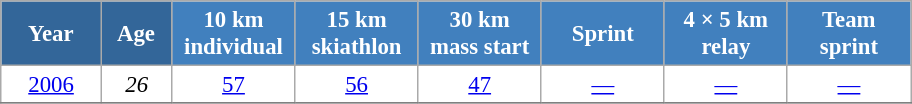<table class="wikitable" style="font-size:95%; text-align:center; border:grey solid 1px; border-collapse:collapse; background:#ffffff;">
<tr>
<th style="background-color:#369; color:white; width:60px;"> Year </th>
<th style="background-color:#369; color:white; width:40px;"> Age </th>
<th style="background-color:#4180be; color:white; width:75px;"> 10 km <br> individual </th>
<th style="background-color:#4180be; color:white; width:75px;"> 15 km <br> skiathlon </th>
<th style="background-color:#4180be; color:white; width:75px;"> 30 km <br> mass start </th>
<th style="background-color:#4180be; color:white; width:75px;"> Sprint </th>
<th style="background-color:#4180be; color:white; width:75px;"> 4 × 5 km <br> relay </th>
<th style="background-color:#4180be; color:white; width:75px;"> Team <br> sprint </th>
</tr>
<tr>
<td><a href='#'>2006</a></td>
<td><em>26</em></td>
<td><a href='#'>57</a></td>
<td><a href='#'>56</a></td>
<td><a href='#'>47</a></td>
<td><a href='#'>—</a></td>
<td><a href='#'>—</a></td>
<td><a href='#'>—</a></td>
</tr>
<tr>
</tr>
</table>
